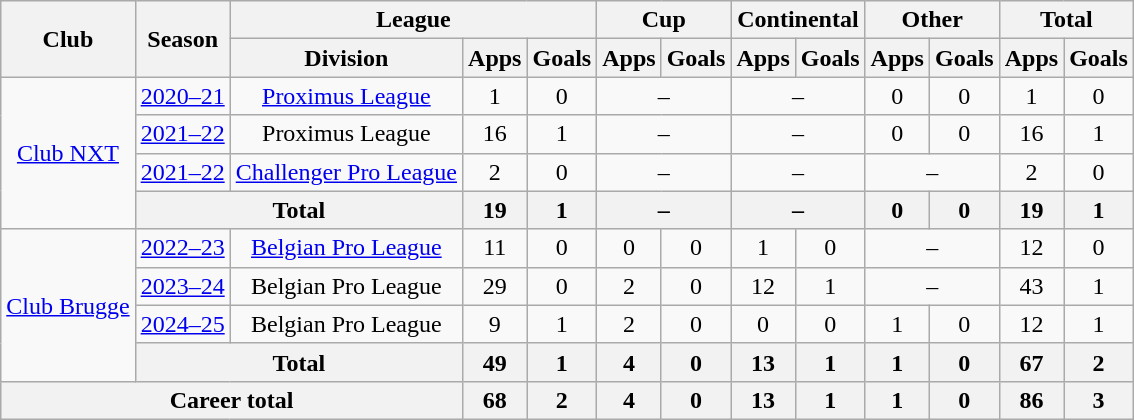<table class="wikitable" style="text-align:center">
<tr>
<th rowspan="2">Club</th>
<th rowspan="2">Season</th>
<th colspan="3">League</th>
<th colspan="2">Cup</th>
<th colspan="2">Continental</th>
<th colspan="2">Other</th>
<th colspan="2">Total</th>
</tr>
<tr>
<th>Division</th>
<th>Apps</th>
<th>Goals</th>
<th>Apps</th>
<th>Goals</th>
<th>Apps</th>
<th>Goals</th>
<th>Apps</th>
<th>Goals</th>
<th>Apps</th>
<th>Goals</th>
</tr>
<tr>
<td rowspan="4"><a href='#'>Club NXT</a></td>
<td><a href='#'>2020–21</a></td>
<td><a href='#'>Proximus League</a></td>
<td>1</td>
<td>0</td>
<td colspan="2">–</td>
<td colspan="2">–</td>
<td>0</td>
<td>0</td>
<td>1</td>
<td>0</td>
</tr>
<tr>
<td><a href='#'>2021–22</a></td>
<td>Proximus League</td>
<td>16</td>
<td>1</td>
<td colspan="2">–</td>
<td colspan="2">–</td>
<td>0</td>
<td>0</td>
<td>16</td>
<td>1</td>
</tr>
<tr>
<td><a href='#'>2021–22</a></td>
<td><a href='#'>Challenger Pro League</a></td>
<td>2</td>
<td>0</td>
<td colspan="2">–</td>
<td colspan="2">–</td>
<td colspan="2">–</td>
<td>2</td>
<td>0</td>
</tr>
<tr>
<th colspan="2">Total</th>
<th>19</th>
<th>1</th>
<th colspan="2">–</th>
<th colspan="2">–</th>
<th>0</th>
<th>0</th>
<th>19</th>
<th>1</th>
</tr>
<tr>
<td rowspan="4"><a href='#'>Club Brugge</a></td>
<td><a href='#'>2022–23</a></td>
<td><a href='#'>Belgian Pro League</a></td>
<td>11</td>
<td>0</td>
<td>0</td>
<td>0</td>
<td>1</td>
<td>0</td>
<td colspan="2">–</td>
<td>12</td>
<td>0</td>
</tr>
<tr>
<td><a href='#'>2023–24</a></td>
<td>Belgian Pro League</td>
<td>29</td>
<td>0</td>
<td>2</td>
<td>0</td>
<td>12</td>
<td>1</td>
<td colspan="2">–</td>
<td>43</td>
<td>1</td>
</tr>
<tr>
<td><a href='#'>2024–25</a></td>
<td>Belgian Pro League</td>
<td>9</td>
<td>1</td>
<td>2</td>
<td>0</td>
<td>0</td>
<td>0</td>
<td>1</td>
<td>0</td>
<td>12</td>
<td>1</td>
</tr>
<tr>
<th colspan="2">Total</th>
<th>49</th>
<th>1</th>
<th>4</th>
<th>0</th>
<th>13</th>
<th>1</th>
<th>1</th>
<th>0</th>
<th>67</th>
<th>2</th>
</tr>
<tr>
<th colspan="3">Career total</th>
<th>68</th>
<th>2</th>
<th>4</th>
<th>0</th>
<th>13</th>
<th>1</th>
<th>1</th>
<th>0</th>
<th>86</th>
<th>3</th>
</tr>
</table>
